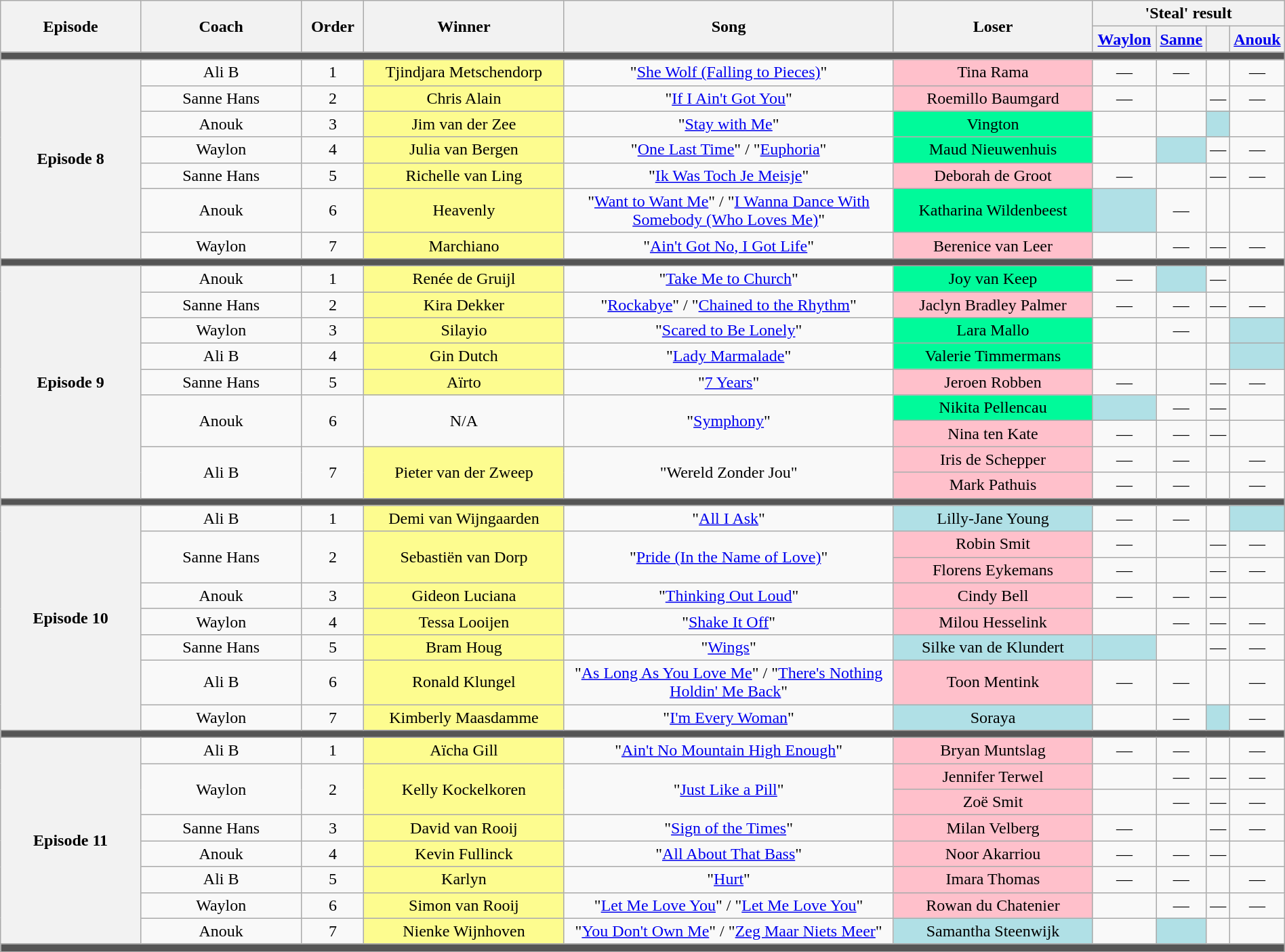<table class="wikitable" style="text-align: center; width:100%;">
<tr>
<th rowspan="2" style="width:12%;">Episode</th>
<th rowspan="2" style="width:14%;">Coach</th>
<th rowspan="2" style="width:05%;">Order</th>
<th rowspan="2" style="width:17%;">Winner</th>
<th rowspan="2" style="width:29%;">Song</th>
<th rowspan="2" style="width:17%;">Loser</th>
<th colspan="4" style="width:20%;">'Steal' result</th>
</tr>
<tr>
<th width="70"><a href='#'>Waylon</a></th>
<th width="70"><a href='#'>Sanne</a></th>
<th width="70"></th>
<th width="70"><a href='#'>Anouk</a></th>
</tr>
<tr>
<td colspan="10" style="background:#555;"></td>
</tr>
<tr>
<th rowspan="7">Episode 8<br><small></small></th>
<td>Ali B</td>
<td>1</td>
<td style="background:#fdfc8f;">Tjindjara Metschendorp</td>
<td>"<a href='#'>She Wolf (Falling to Pieces)</a>"</td>
<td style="background-color:pink;">Tina Rama</td>
<td>—</td>
<td>—</td>
<td></td>
<td>—</td>
</tr>
<tr>
<td>Sanne Hans</td>
<td>2</td>
<td style="background:#fdfc8f;">Chris Alain</td>
<td>"<a href='#'>If I Ain't Got You</a>"</td>
<td style="background-color:pink;">Roemillo Baumgard</td>
<td>—</td>
<td></td>
<td>—</td>
<td>—</td>
</tr>
<tr>
<td>Anouk</td>
<td>3</td>
<td style="background:#fdfc8f;">Jim van der Zee</td>
<td>"<a href='#'>Stay with Me</a>"</td>
<td style="background-color:#00fa9a;">Vington</td>
<td><strong></strong></td>
<td><strong></strong></td>
<td style="background:#B0E0E6;"><strong></strong></td>
<td></td>
</tr>
<tr>
<td>Waylon</td>
<td>4</td>
<td style="background:#fdfc8f;">Julia van Bergen</td>
<td>"<a href='#'>One Last Time</a>" / "<a href='#'>Euphoria</a>"</td>
<td style="background-color:#00fa9a;">Maud Nieuwenhuis</td>
<td></td>
<td style="background:#B0E0E6;"><strong></strong></td>
<td>—</td>
<td>—</td>
</tr>
<tr>
<td>Sanne Hans</td>
<td>5</td>
<td style="background:#fdfc8f;">Richelle van Ling</td>
<td>"<a href='#'>Ik Was Toch Je Meisje</a>"</td>
<td style="background-color:pink;">Deborah de Groot</td>
<td>—</td>
<td></td>
<td>—</td>
<td>—</td>
</tr>
<tr>
<td>Anouk</td>
<td>6</td>
<td style="background:#fdfc8f;">Heavenly</td>
<td>"<a href='#'>Want to Want Me</a>" / "<a href='#'>I Wanna Dance With Somebody (Who Loves Me)</a>"</td>
<td style="background-color:#00fa9a;">Katharina Wildenbeest</td>
<td style="background:#B0E0E6;"><strong></strong></td>
<td>—</td>
<td><strong></strong></td>
<td></td>
</tr>
<tr>
<td>Waylon</td>
<td>7</td>
<td style="background:#fdfc8f;">Marchiano</td>
<td>"<a href='#'>Ain't Got No, I Got Life</a>"</td>
<td style="background-color:pink;">Berenice van Leer</td>
<td></td>
<td>—</td>
<td>—</td>
<td>—</td>
</tr>
<tr>
<td colspan="10" style="background:#555555;"></td>
</tr>
<tr>
<th rowspan="9">Episode 9<br><small></small></th>
<td>Anouk</td>
<td>1</td>
<td style="background:#fdfc8f;">Renée de Gruijl</td>
<td>"<a href='#'>Take Me to Church</a>"</td>
<td style="background-color:#00fa9a;">Joy van Keep</td>
<td>—</td>
<td style="background-color:#B0E0E6;"><strong></strong></td>
<td>—</td>
<td></td>
</tr>
<tr>
<td>Sanne Hans</td>
<td>2</td>
<td style="background:#fdfc8f;">Kira Dekker</td>
<td>"<a href='#'>Rockabye</a>" / "<a href='#'>Chained to the Rhythm</a>"</td>
<td style="background-color:pink;">Jaclyn Bradley Palmer</td>
<td>—</td>
<td>— </td>
<td>—</td>
<td>—</td>
</tr>
<tr>
<td>Waylon</td>
<td>3</td>
<td style="background:#fdfc8f;">Silayio</td>
<td>"<a href='#'>Scared to Be Lonely</a>"</td>
<td style="background-color:#00fa9a;">Lara Mallo</td>
<td></td>
<td>—</td>
<td><strong></strong></td>
<td style="background:#B0E0E6;"><strong></strong></td>
</tr>
<tr>
<td>Ali B</td>
<td>4</td>
<td style="background:#fdfc8f;">Gin Dutch</td>
<td>"<a href='#'>Lady Marmalade</a>"</td>
<td style="background-color:#00fa9a;">Valerie Timmermans</td>
<td><strong></strong></td>
<td><strong></strong></td>
<td></td>
<td style="background-color:#B0E0E6;"><strong></strong></td>
</tr>
<tr>
<td>Sanne Hans</td>
<td>5</td>
<td style="background:#fdfc8f;">Aïrto</td>
<td>"<a href='#'>7 Years</a>"</td>
<td style="background-color:pink;">Jeroen Robben</td>
<td>—</td>
<td></td>
<td>—</td>
<td>—</td>
</tr>
<tr>
<td rowspan="2">Anouk</td>
<td rowspan="2">6</td>
<td rowspan="2">N/A</td>
<td rowspan="2">"<a href='#'>Symphony</a>"</td>
<td style="background-color:#00fa9a;">Nikita Pellencau</td>
<td style="background-color:#B0E0E6;"><strong></strong></td>
<td>—</td>
<td>—</td>
<td></td>
</tr>
<tr>
<td style="background:pink;">Nina ten Kate</td>
<td>—</td>
<td>—</td>
<td>—</td>
<td></td>
</tr>
<tr>
<td rowspan="2">Ali B</td>
<td rowspan="2">7</td>
<td rowspan="2" style="background:#fdfc8f">Pieter van der Zweep</td>
<td rowspan="2">"Wereld Zonder Jou"</td>
<td style="background-color:pink;">Iris de Schepper</td>
<td>—</td>
<td>—</td>
<td></td>
<td>—</td>
</tr>
<tr>
<td style="background:pink;">Mark Pathuis</td>
<td>—</td>
<td>—</td>
<td></td>
<td>—</td>
</tr>
<tr>
<td colspan="10" style="background:#555555;"></td>
</tr>
<tr>
<th rowspan="8">Episode 10<br><small></small></th>
<td>Ali B</td>
<td>1</td>
<td style="background:#fdfc8f;">Demi van Wijngaarden</td>
<td>"<a href='#'>All I Ask</a>"</td>
<td style="background-color:#B0E0E6;">Lilly-Jane Young</td>
<td>—</td>
<td>—</td>
<td></td>
<td style="background-color:#B0E0E6;"><strong></strong></td>
</tr>
<tr>
<td rowspan="2">Sanne Hans</td>
<td rowspan="2">2</td>
<td rowspan="2" style="background:#fdfc8f">Sebastiën van Dorp</td>
<td rowspan="2">"<a href='#'>Pride (In the Name of Love)</a>"</td>
<td style="background-color:pink;">Robin Smit</td>
<td>—</td>
<td></td>
<td>—</td>
<td>—</td>
</tr>
<tr>
<td style="background:pink;">Florens Eykemans</td>
<td>—</td>
<td></td>
<td>—</td>
<td>—</td>
</tr>
<tr>
<td>Anouk</td>
<td>3</td>
<td style="background:#fdfc8f;">Gideon Luciana</td>
<td>"<a href='#'>Thinking Out Loud</a>"</td>
<td style="background-color:pink;">Cindy Bell</td>
<td>—</td>
<td>—</td>
<td>—</td>
<td></td>
</tr>
<tr>
<td>Waylon</td>
<td>4</td>
<td style="background:#fdfc8f;">Tessa Looijen</td>
<td>"<a href='#'>Shake It Off</a>"</td>
<td style="background-color:pink;">Milou Hesselink</td>
<td></td>
<td>—</td>
<td>—</td>
<td>—</td>
</tr>
<tr>
<td>Sanne Hans</td>
<td>5</td>
<td style="background:#fdfc8f;">Bram Houg</td>
<td>"<a href='#'>Wings</a>"</td>
<td style="background-color:#B0E0E6;">Silke van de Klundert</td>
<td style="background-color:#B0E0E6;"><strong></strong></td>
<td></td>
<td>—</td>
<td>—</td>
</tr>
<tr>
<td>Ali B</td>
<td>6</td>
<td style="background:#fdfc8f;">Ronald Klungel</td>
<td>"<a href='#'>As Long As You Love Me</a>" / "<a href='#'>There's Nothing Holdin' Me Back</a>"</td>
<td style="background-color:pink;">Toon Mentink</td>
<td>—</td>
<td>—</td>
<td></td>
<td>—</td>
</tr>
<tr>
<td>Waylon</td>
<td>7</td>
<td style="background:#fdfc8f;">Kimberly Maasdamme</td>
<td>"<a href='#'>I'm Every Woman</a>"</td>
<td style="background-color:#B0E0E6;">Soraya</td>
<td></td>
<td>—</td>
<td style="background-color:#B0E0E6;"><strong></strong></td>
<td>—</td>
</tr>
<tr>
<td colspan="10" style="background:#555555;"></td>
</tr>
<tr>
<th rowspan="8">Episode 11<br><small></small></th>
<td>Ali B</td>
<td>1</td>
<td style="background:#fdfc8f;">Aïcha Gill</td>
<td>"<a href='#'>Ain't No Mountain High Enough</a>"</td>
<td style="background-color:pink;">Bryan Muntslag</td>
<td>—</td>
<td>—</td>
<td></td>
<td>—</td>
</tr>
<tr>
<td rowspan="2">Waylon</td>
<td rowspan="2">2</td>
<td rowspan="2" style="background:#fdfc8f">Kelly Kockelkoren</td>
<td rowspan="2">"<a href='#'>Just Like a Pill</a>"</td>
<td style="background-color:pink;">Jennifer Terwel</td>
<td></td>
<td>—</td>
<td>—</td>
<td>—</td>
</tr>
<tr>
<td style="background:pink;">Zoë Smit</td>
<td></td>
<td>—</td>
<td>—</td>
<td>—</td>
</tr>
<tr>
<td>Sanne Hans</td>
<td>3</td>
<td style="background:#fdfc8f;">David van Rooij</td>
<td>"<a href='#'>Sign of the Times</a>"</td>
<td style="background-color:pink;">Milan Velberg</td>
<td>—</td>
<td></td>
<td>—</td>
<td>—</td>
</tr>
<tr>
<td>Anouk</td>
<td>4</td>
<td style="background:#fdfc8f;">Kevin Fullinck</td>
<td>"<a href='#'>All About That Bass</a>"</td>
<td style="background-color:pink;">Noor Akarriou</td>
<td>—</td>
<td>—</td>
<td>—</td>
<td></td>
</tr>
<tr>
<td>Ali B</td>
<td>5</td>
<td style="background:#fdfc8f;">Karlyn</td>
<td>"<a href='#'>Hurt</a>"</td>
<td style="background-color:pink;">Imara Thomas</td>
<td>—</td>
<td>—</td>
<td></td>
<td>—</td>
</tr>
<tr>
<td>Waylon</td>
<td>6</td>
<td style="background:#fdfc8f;">Simon van Rooij</td>
<td>"<a href='#'>Let Me Love You</a>" / "<a href='#'>Let Me Love You</a>"</td>
<td style="background-color:pink;">Rowan du Chatenier</td>
<td></td>
<td>—</td>
<td>—</td>
<td>—</td>
</tr>
<tr>
<td>Anouk</td>
<td>7</td>
<td style="background:#fdfc8f;">Nienke Wijnhoven</td>
<td>"<a href='#'>You Don't Own Me</a>" / "<a href='#'>Zeg Maar Niets Meer</a>"</td>
<td style="background-color:#B0E0E6;">Samantha Steenwijk</td>
<td><strong></strong></td>
<td style="background-color:#B0E0E6;"><strong></strong></td>
<td><strong></strong></td>
<td></td>
</tr>
<tr>
<td colspan="10" style="background:#555555;"></td>
</tr>
<tr>
</tr>
</table>
